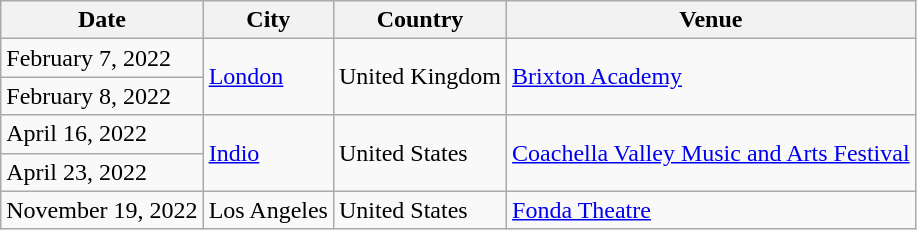<table class="wikitable">
<tr>
<th>Date</th>
<th>City</th>
<th>Country</th>
<th>Venue</th>
</tr>
<tr>
<td>February 7, 2022</td>
<td rowspan="2"><a href='#'>London</a></td>
<td rowspan="2">United Kingdom</td>
<td rowspan="2"><a href='#'>Brixton Academy</a></td>
</tr>
<tr>
<td>February 8, 2022</td>
</tr>
<tr>
<td>April 16, 2022</td>
<td rowspan="2"><a href='#'>Indio</a></td>
<td rowspan="2">United States</td>
<td rowspan="2"><a href='#'>Coachella Valley Music and Arts Festival</a></td>
</tr>
<tr>
<td>April 23, 2022</td>
</tr>
<tr>
<td>November 19, 2022</td>
<td>Los Angeles</td>
<td>United States</td>
<td><a href='#'>Fonda Theatre</a></td>
</tr>
</table>
